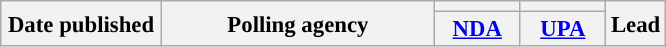<table class="wikitable sortable" style="text-align:center;font-size:95%;line-height:16px">
<tr>
<th rowspan="2" width="100px">Date published</th>
<th rowspan="2" width="175px">Polling agency</th>
<th style="background:"></th>
<th style="background:"></th>
<th rowspan="2">Lead</th>
</tr>
<tr>
<th width="50px" class="unsortable"><a href='#'>NDA</a></th>
<th width="50px" class="unsortable"><a href='#'>UPA</a></th>
</tr>
</table>
